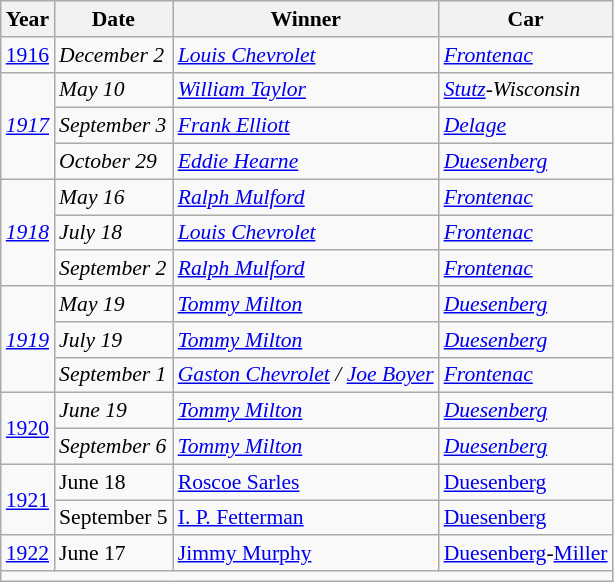<table class="wikitable" style="font-size:90%;">
<tr>
<th>Year</th>
<th>Date</th>
<th>Winner</th>
<th>Car</th>
</tr>
<tr>
<td><a href='#'>1916</a></td>
<td><em>December 2</em></td>
<td><em> <a href='#'>Louis Chevrolet</a></em></td>
<td><em><a href='#'>Frontenac</a></em></td>
</tr>
<tr>
<td rowspan=3><em><a href='#'>1917</a></em></td>
<td><em>May 10</em></td>
<td><em> <a href='#'>William Taylor</a></em></td>
<td><em><a href='#'>Stutz</a>-Wisconsin</em></td>
</tr>
<tr>
<td><em>September 3</em></td>
<td><em> <a href='#'>Frank Elliott</a></em></td>
<td><em><a href='#'>Delage</a></em></td>
</tr>
<tr>
<td><em>October 29</em></td>
<td><em> <a href='#'>Eddie Hearne</a></em></td>
<td><em><a href='#'>Duesenberg</a></em></td>
</tr>
<tr>
<td rowspan=3><em><a href='#'>1918</a></em></td>
<td><em>May 16</em></td>
<td><em> <a href='#'>Ralph Mulford</a></em></td>
<td><em><a href='#'>Frontenac</a></em></td>
</tr>
<tr>
<td><em>July 18</em></td>
<td><em> <a href='#'>Louis Chevrolet</a></em></td>
<td><em><a href='#'>Frontenac</a></em></td>
</tr>
<tr>
<td><em>September 2</em></td>
<td><em> <a href='#'>Ralph Mulford</a></em></td>
<td><em><a href='#'>Frontenac</a></em></td>
</tr>
<tr>
<td rowspan=3><em><a href='#'>1919</a></em></td>
<td><em>May 19</em></td>
<td><em> <a href='#'>Tommy Milton</a></em></td>
<td><em><a href='#'>Duesenberg</a></em></td>
</tr>
<tr>
<td><em>July 19</em></td>
<td><em> <a href='#'>Tommy Milton</a></em></td>
<td><em><a href='#'>Duesenberg</a></em></td>
</tr>
<tr>
<td><em>September 1</em></td>
<td><em> <a href='#'>Gaston Chevrolet</a> /  <a href='#'>Joe Boyer</a></em></td>
<td><em><a href='#'>Frontenac</a></em></td>
</tr>
<tr>
<td rowspan=2><a href='#'>1920</a></td>
<td><em>June 19</em></td>
<td><em> <a href='#'>Tommy Milton</a></em></td>
<td><em><a href='#'>Duesenberg</a></em></td>
</tr>
<tr>
<td><em>September 6</em></td>
<td><em> <a href='#'>Tommy Milton</a></em></td>
<td><em><a href='#'>Duesenberg</a></em></td>
</tr>
<tr>
<td rowspan=2><a href='#'>1921</a></td>
<td>June 18</td>
<td> <a href='#'>Roscoe Sarles</a></td>
<td><a href='#'>Duesenberg</a></td>
</tr>
<tr>
<td>September 5</td>
<td> <a href='#'>I. P. Fetterman</a></td>
<td><a href='#'>Duesenberg</a></td>
</tr>
<tr>
<td><a href='#'>1922</a></td>
<td>June 17</td>
<td> <a href='#'>Jimmy Murphy</a></td>
<td><a href='#'>Duesenberg</a>-<a href='#'>Miller</a></td>
</tr>
<tr>
<td colspan=4 align=center></td>
</tr>
</table>
